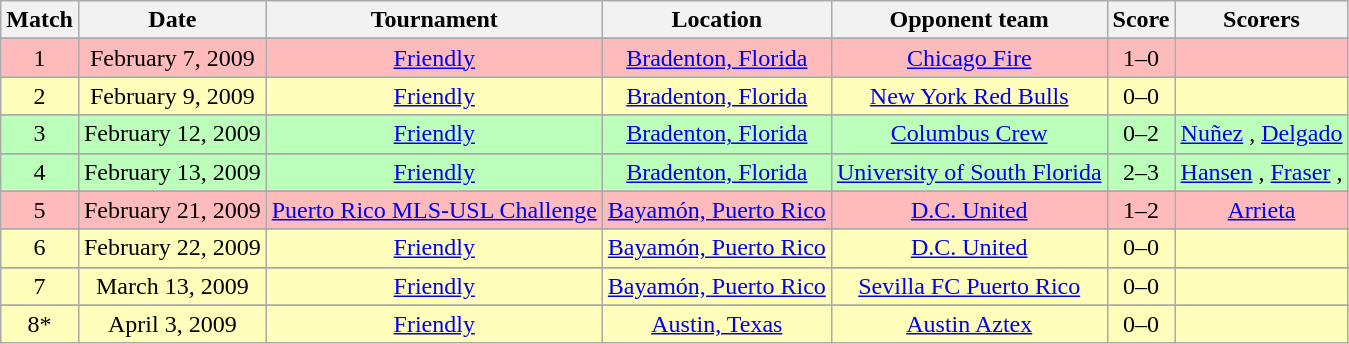<table class="wikitable">
<tr>
<th>Match</th>
<th>Date</th>
<th>Tournament</th>
<th>Location</th>
<th>Opponent team</th>
<th>Score</th>
<th>Scorers</th>
</tr>
<tr>
</tr>
<tr bgcolor="#ffbbbb">
<td style="text-align: center">1</td>
<td style="text-align: center">February 7, 2009</td>
<td style="text-align: center"><a href='#'>Friendly</a></td>
<td style="text-align: center"><a href='#'>Bradenton, Florida</a></td>
<td style="text-align: center"><a href='#'>Chicago Fire</a></td>
<td style="text-align: center">1–0</td>
<td style="text-align: center"></td>
</tr>
<tr>
</tr>
<tr bgcolor="#ffffbb">
<td style="text-align: center">2</td>
<td style="text-align: center">February 9, 2009</td>
<td style="text-align: center"><a href='#'>Friendly</a></td>
<td style="text-align: center"><a href='#'>Bradenton, Florida</a></td>
<td style="text-align: center"><a href='#'>New York Red Bulls</a></td>
<td style="text-align: center">0–0</td>
<td style="text-align: center"></td>
</tr>
<tr>
</tr>
<tr bgcolor="#bbffbb">
<td style="text-align: center">3</td>
<td style="text-align: center">February 12, 2009</td>
<td style="text-align: center"><a href='#'>Friendly</a></td>
<td style="text-align: center"><a href='#'>Bradenton, Florida</a></td>
<td style="text-align: center"><a href='#'>Columbus Crew</a></td>
<td style="text-align: center">0–2</td>
<td style="text-align: center"><a href='#'>Nuñez</a> , <a href='#'>Delgado</a> </td>
</tr>
<tr>
</tr>
<tr bgcolor="#bbffbb">
<td style="text-align: center">4</td>
<td style="text-align: center">February 13, 2009</td>
<td style="text-align: center"><a href='#'>Friendly</a></td>
<td style="text-align: center"><a href='#'>Bradenton, Florida</a></td>
<td style="text-align: center"><a href='#'>University of South Florida</a></td>
<td style="text-align: center">2–3</td>
<td style="text-align: center"><a href='#'>Hansen</a> , <a href='#'>Fraser</a> , </td>
</tr>
<tr>
</tr>
<tr bgcolor="#ffbbbb">
<td style="text-align: center">5</td>
<td style="text-align: center">February 21, 2009</td>
<td style="text-align: center"><a href='#'>Puerto Rico MLS-USL Challenge</a></td>
<td style="text-align: center"><a href='#'>Bayamón, Puerto Rico</a></td>
<td style="text-align: center"><a href='#'>D.C. United</a></td>
<td style="text-align: center">1–2</td>
<td style="text-align: center"><a href='#'>Arrieta</a> </td>
</tr>
<tr>
</tr>
<tr bgcolor="#ffffbb">
<td style="text-align: center">6</td>
<td style="text-align: center">February 22, 2009</td>
<td style="text-align: center"><a href='#'>Friendly</a></td>
<td style="text-align: center"><a href='#'>Bayamón, Puerto Rico</a></td>
<td style="text-align: center"><a href='#'>D.C. United</a></td>
<td style="text-align: center">0–0</td>
<td style="text-align: center"></td>
</tr>
<tr>
</tr>
<tr bgcolor="#ffffbb">
<td style="text-align: center">7</td>
<td style="text-align: center">March 13, 2009</td>
<td style="text-align: center"><a href='#'>Friendly</a></td>
<td style="text-align: center"><a href='#'>Bayamón, Puerto Rico</a></td>
<td style="text-align: center"><a href='#'>Sevilla FC Puerto Rico</a></td>
<td style="text-align: center">0–0</td>
<td style="text-align: center"></td>
</tr>
<tr>
</tr>
<tr bgcolor="#ffffbb">
<td style="text-align: center">8*</td>
<td style="text-align: center">April 3, 2009</td>
<td style="text-align: center"><a href='#'>Friendly</a></td>
<td style="text-align: center"><a href='#'>Austin, Texas</a></td>
<td style="text-align: center"><a href='#'>Austin Aztex</a></td>
<td style="text-align: center">0–0</td>
<td style="text-align: center"></td>
</tr>
</table>
